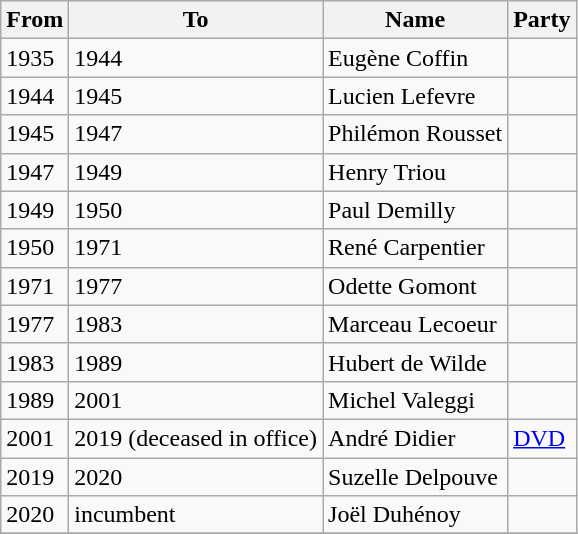<table class="wikitable">
<tr>
<th>From</th>
<th>To</th>
<th>Name</th>
<th>Party</th>
</tr>
<tr>
<td>1935</td>
<td>1944</td>
<td>Eugène Coffin</td>
<td></td>
</tr>
<tr>
<td>1944</td>
<td>1945</td>
<td>Lucien Lefevre</td>
<td></td>
</tr>
<tr>
<td>1945</td>
<td>1947</td>
<td>Philémon Rousset</td>
<td></td>
</tr>
<tr>
<td>1947</td>
<td>1949</td>
<td>Henry Triou</td>
<td></td>
</tr>
<tr>
<td>1949</td>
<td>1950</td>
<td>Paul Demilly</td>
<td></td>
</tr>
<tr>
<td>1950</td>
<td>1971</td>
<td>René Carpentier</td>
<td></td>
</tr>
<tr>
<td>1971</td>
<td>1977</td>
<td>Odette Gomont</td>
<td></td>
</tr>
<tr>
<td>1977</td>
<td>1983</td>
<td>Marceau Lecoeur</td>
<td></td>
</tr>
<tr>
<td>1983</td>
<td>1989</td>
<td>Hubert de Wilde</td>
<td></td>
</tr>
<tr>
<td>1989</td>
<td>2001</td>
<td>Michel Valeggi</td>
<td></td>
</tr>
<tr>
<td>2001</td>
<td>2019 (deceased in office)</td>
<td>André Didier</td>
<td><a href='#'>DVD</a></td>
</tr>
<tr>
<td>2019</td>
<td>2020</td>
<td>Suzelle Delpouve</td>
<td></td>
</tr>
<tr>
<td>2020</td>
<td>incumbent</td>
<td>Joël Duhénoy</td>
<td></td>
</tr>
<tr>
</tr>
</table>
